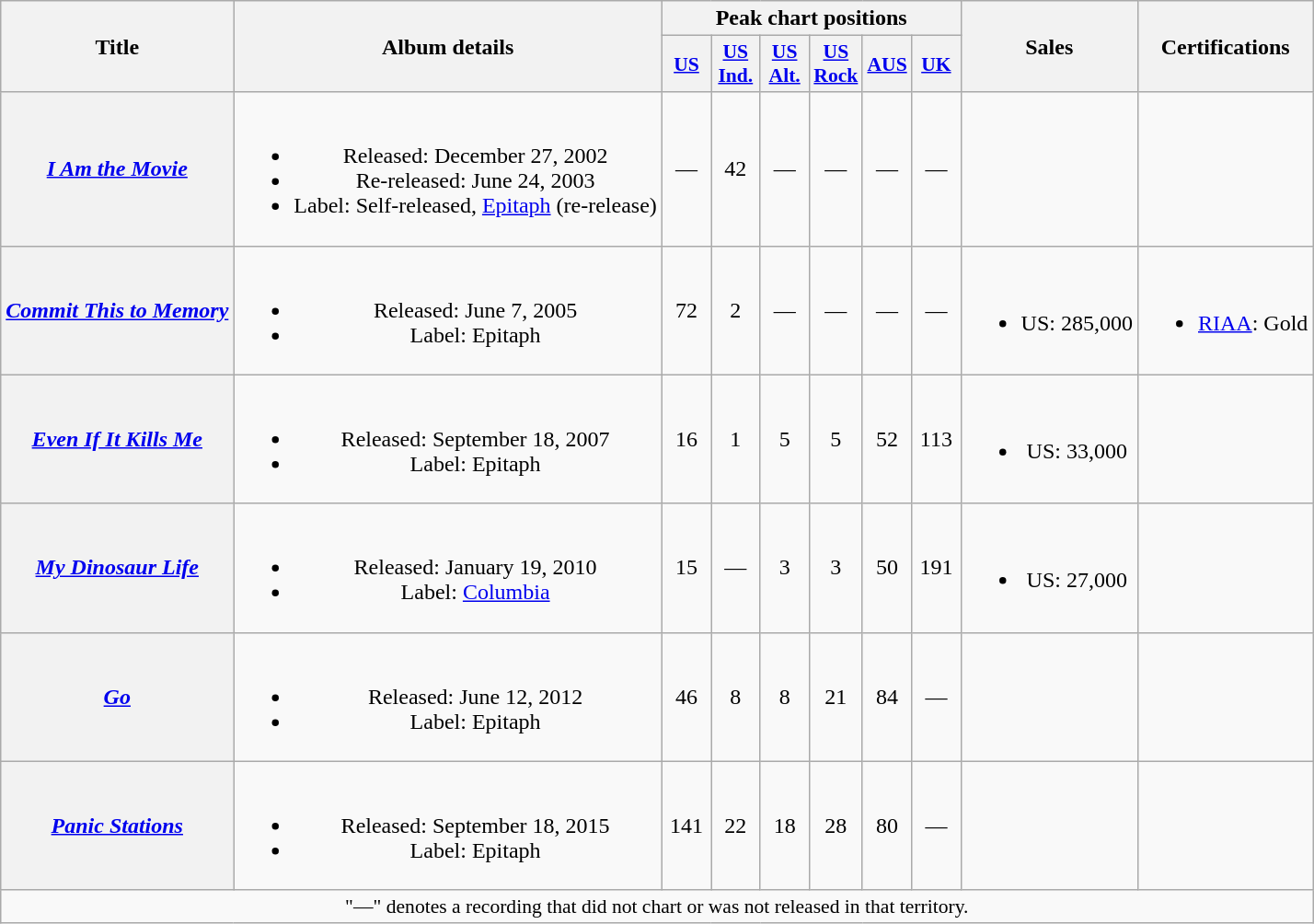<table class="wikitable plainrowheaders" style="text-align:center;" border="1">
<tr>
<th scope="col" rowspan="2">Title</th>
<th scope="col" rowspan="2">Album details</th>
<th scope="col" colspan="6">Peak chart positions</th>
<th scope="col" rowspan="2">Sales</th>
<th rowspan="2">Certifications</th>
</tr>
<tr>
<th scope="col" style="width:2em;font-size:90%;"><a href='#'>US</a><br></th>
<th scope="col" style="width:2em;font-size:90%;"><a href='#'>US Ind.</a><br></th>
<th scope="col" style="width:2em;font-size:90%;"><a href='#'>US Alt.</a><br></th>
<th scope="col" style="width:2em;font-size:90%;"><a href='#'>US Rock</a><br></th>
<th scope="col" style="width:2em;font-size:90%;"><a href='#'>AUS</a><br></th>
<th scope="col" style="width:2em;font-size:90%;"><a href='#'>UK</a><br></th>
</tr>
<tr>
<th scope="row"><em><a href='#'>I Am the Movie</a></em></th>
<td><br><ul><li>Released: December 27, 2002</li><li>Re-released: June 24, 2003</li><li>Label: Self-released, <a href='#'>Epitaph</a> (re-release)</li></ul></td>
<td>—</td>
<td>42</td>
<td>—</td>
<td>—</td>
<td>—</td>
<td>—</td>
<td></td>
<td></td>
</tr>
<tr>
<th scope="row"><em><a href='#'>Commit This to Memory</a></em></th>
<td><br><ul><li>Released: June 7, 2005</li><li>Label: Epitaph</li></ul></td>
<td>72</td>
<td>2</td>
<td>—</td>
<td>—</td>
<td>—</td>
<td>—</td>
<td><br><ul><li>US: 285,000</li></ul></td>
<td><br><ul><li><a href='#'>RIAA</a>: Gold</li></ul></td>
</tr>
<tr>
<th scope="row"><em><a href='#'>Even If It Kills Me</a></em></th>
<td><br><ul><li>Released: September 18, 2007</li><li>Label: Epitaph</li></ul></td>
<td>16</td>
<td>1</td>
<td>5</td>
<td>5</td>
<td>52</td>
<td>113</td>
<td><br><ul><li>US: 33,000</li></ul></td>
<td></td>
</tr>
<tr>
<th scope="row"><em><a href='#'>My Dinosaur Life</a></em></th>
<td><br><ul><li>Released: January 19, 2010</li><li>Label: <a href='#'>Columbia</a></li></ul></td>
<td>15</td>
<td>—</td>
<td>3</td>
<td>3</td>
<td>50</td>
<td>191</td>
<td><br><ul><li>US: 27,000</li></ul></td>
<td></td>
</tr>
<tr>
<th scope="row"><em><a href='#'>Go</a></em></th>
<td><br><ul><li>Released: June 12, 2012</li><li>Label: Epitaph</li></ul></td>
<td>46</td>
<td>8</td>
<td>8</td>
<td>21</td>
<td>84</td>
<td>—</td>
<td></td>
<td></td>
</tr>
<tr>
<th scope="row"><em><a href='#'>Panic Stations</a></em></th>
<td><br><ul><li>Released: September 18, 2015</li><li>Label: Epitaph</li></ul></td>
<td>141</td>
<td>22</td>
<td>18</td>
<td>28</td>
<td>80</td>
<td>—</td>
<td></td>
<td></td>
</tr>
<tr>
<td colspan="16" style="font-size:90%">"—" denotes a recording that did not chart or was not released in that territory.</td>
</tr>
</table>
